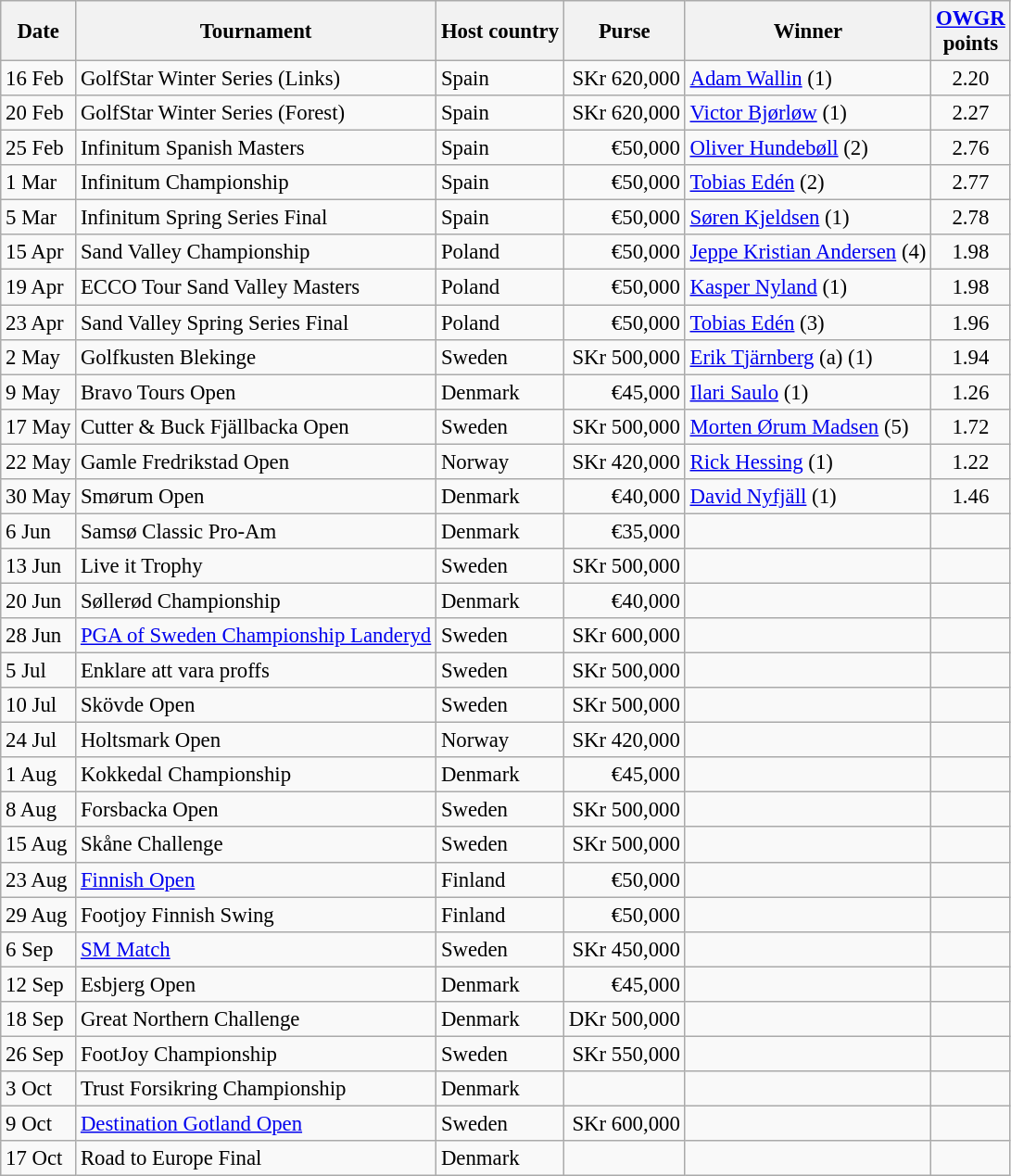<table class="wikitable" style="font-size:95%;">
<tr>
<th>Date</th>
<th>Tournament</th>
<th>Host country</th>
<th>Purse</th>
<th>Winner</th>
<th><a href='#'>OWGR</a><br>points</th>
</tr>
<tr>
<td>16 Feb</td>
<td>GolfStar Winter Series (Links)</td>
<td>Spain</td>
<td align=right>SKr 620,000</td>
<td> <a href='#'>Adam Wallin</a> (1)</td>
<td align=center>2.20</td>
</tr>
<tr>
<td>20 Feb</td>
<td>GolfStar Winter Series (Forest)</td>
<td>Spain</td>
<td align=right>SKr 620,000</td>
<td> <a href='#'>Victor Bjørløw</a> (1)</td>
<td align=center>2.27</td>
</tr>
<tr>
<td>25 Feb</td>
<td>Infinitum Spanish Masters</td>
<td>Spain</td>
<td align=right>€50,000</td>
<td> <a href='#'>Oliver Hundebøll</a> (2)</td>
<td align=center>2.76</td>
</tr>
<tr>
<td>1 Mar</td>
<td>Infinitum Championship</td>
<td>Spain</td>
<td align=right>€50,000</td>
<td> <a href='#'>Tobias Edén</a> (2)</td>
<td align=center>2.77</td>
</tr>
<tr>
<td>5 Mar</td>
<td>Infinitum Spring Series Final</td>
<td>Spain</td>
<td align=right>€50,000</td>
<td> <a href='#'>Søren Kjeldsen</a> (1)</td>
<td align=center>2.78</td>
</tr>
<tr>
<td>15 Apr</td>
<td>Sand Valley Championship</td>
<td>Poland</td>
<td align=right>€50,000</td>
<td> <a href='#'>Jeppe Kristian Andersen</a> (4)</td>
<td align=center>1.98</td>
</tr>
<tr>
<td>19 Apr</td>
<td>ECCO Tour Sand Valley Masters</td>
<td>Poland</td>
<td align=right>€50,000</td>
<td> <a href='#'>Kasper Nyland</a> (1)</td>
<td align=center>1.98</td>
</tr>
<tr>
<td>23 Apr</td>
<td>Sand Valley Spring Series Final</td>
<td>Poland</td>
<td align=right>€50,000</td>
<td> <a href='#'>Tobias Edén</a> (3)</td>
<td align=center>1.96</td>
</tr>
<tr>
<td>2 May</td>
<td>Golfkusten Blekinge</td>
<td>Sweden</td>
<td align=right>SKr 500,000</td>
<td> <a href='#'>Erik Tjärnberg</a> (a) (1)</td>
<td align=center>1.94</td>
</tr>
<tr>
<td>9 May</td>
<td>Bravo Tours Open</td>
<td>Denmark</td>
<td align=right>€45,000</td>
<td> <a href='#'>Ilari Saulo</a> (1)</td>
<td align=center>1.26</td>
</tr>
<tr>
<td>17 May</td>
<td>Cutter & Buck Fjällbacka Open</td>
<td>Sweden</td>
<td align=right>SKr 500,000</td>
<td> <a href='#'>Morten Ørum Madsen</a> (5)</td>
<td align=center>1.72</td>
</tr>
<tr>
<td>22 May</td>
<td>Gamle Fredrikstad Open</td>
<td>Norway</td>
<td align=right>SKr 420,000</td>
<td> <a href='#'>Rick Hessing</a> (1)</td>
<td align=center>1.22</td>
</tr>
<tr>
<td>30 May</td>
<td>Smørum Open</td>
<td>Denmark</td>
<td align=right>€40,000</td>
<td> <a href='#'>David Nyfjäll</a> (1)</td>
<td align=center>1.46</td>
</tr>
<tr>
<td>6 Jun</td>
<td>Samsø Classic Pro-Am</td>
<td>Denmark</td>
<td align=right>€35,000</td>
<td></td>
<td align=center></td>
</tr>
<tr>
<td>13 Jun</td>
<td>Live it Trophy</td>
<td>Sweden</td>
<td align=right>SKr 500,000</td>
<td></td>
<td align=center></td>
</tr>
<tr>
<td>20 Jun</td>
<td>Søllerød Championship</td>
<td>Denmark</td>
<td align=right>€40,000</td>
<td></td>
<td align=center></td>
</tr>
<tr>
<td>28 Jun</td>
<td><a href='#'>PGA of Sweden Championship Landeryd</a></td>
<td>Sweden</td>
<td align=right>SKr 600,000</td>
<td></td>
<td align=center></td>
</tr>
<tr>
<td>5 Jul</td>
<td>Enklare att vara proffs</td>
<td>Sweden</td>
<td align=right>SKr 500,000</td>
<td></td>
<td align=center></td>
</tr>
<tr>
<td>10 Jul</td>
<td>Skövde Open</td>
<td>Sweden</td>
<td align=right>SKr 500,000</td>
<td></td>
<td align=center></td>
</tr>
<tr>
<td>24 Jul</td>
<td>Holtsmark Open</td>
<td>Norway</td>
<td align=right>SKr 420,000</td>
<td></td>
<td align=center></td>
</tr>
<tr>
<td>1 Aug</td>
<td>Kokkedal Championship</td>
<td>Denmark</td>
<td align=right>€45,000</td>
<td></td>
<td align=center></td>
</tr>
<tr>
<td>8 Aug</td>
<td>Forsbacka Open</td>
<td>Sweden</td>
<td align=right>SKr 500,000</td>
<td></td>
<td align=center></td>
</tr>
<tr>
<td>15 Aug</td>
<td>Skåne Challenge</td>
<td>Sweden</td>
<td align=right>SKr 500,000</td>
<td></td>
<td align=center></td>
</tr>
<tr>
<td>23 Aug</td>
<td><a href='#'>Finnish Open</a></td>
<td>Finland</td>
<td align=right>€50,000</td>
<td></td>
<td align=center></td>
</tr>
<tr>
<td>29 Aug</td>
<td>Footjoy Finnish Swing</td>
<td>Finland</td>
<td align=right>€50,000</td>
<td></td>
<td align=center></td>
</tr>
<tr>
<td>6 Sep</td>
<td><a href='#'>SM Match</a></td>
<td>Sweden</td>
<td align=right>SKr 450,000</td>
<td></td>
<td align=center></td>
</tr>
<tr>
<td>12 Sep</td>
<td>Esbjerg Open</td>
<td>Denmark</td>
<td align=right>€45,000</td>
<td></td>
<td align=center></td>
</tr>
<tr>
<td>18 Sep</td>
<td>Great Northern Challenge</td>
<td>Denmark</td>
<td align=right>DKr 500,000</td>
<td></td>
<td align=center></td>
</tr>
<tr>
<td>26 Sep</td>
<td>FootJoy Championship</td>
<td>Sweden</td>
<td align=right>SKr 550,000</td>
<td></td>
<td align=center></td>
</tr>
<tr>
<td>3 Oct</td>
<td>Trust Forsikring Championship</td>
<td>Denmark</td>
<td align=right></td>
<td></td>
<td align=center></td>
</tr>
<tr>
<td>9 Oct</td>
<td><a href='#'>Destination Gotland Open</a></td>
<td>Sweden</td>
<td align=right>SKr 600,000</td>
<td></td>
<td align=center></td>
</tr>
<tr>
<td>17 Oct</td>
<td>Road to Europe Final</td>
<td>Denmark</td>
<td align=right></td>
<td></td>
<td align=center></td>
</tr>
</table>
